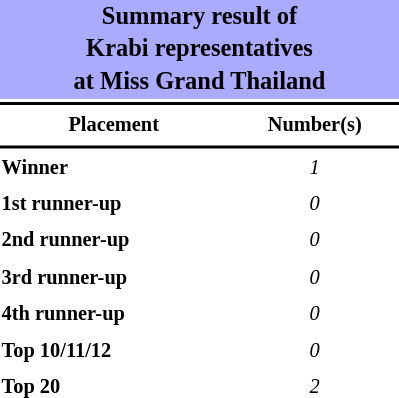<table style="width: 270px; font-size:85%; line-height:1.5em;">
<tr>
<th colspan="2" align="center" style="background:#AAF;"><big>Summary result of<br>Krabi representatives<br>at Miss Grand Thailand</big></th>
</tr>
<tr>
<td colspan="2" style="background:black"></td>
</tr>
<tr>
<th scope="col">Placement</th>
<th scope="col">Number(s)</th>
</tr>
<tr>
<td colspan="2" style="background:black"></td>
</tr>
<tr>
<td align="left"><strong>Winner</strong></td>
<td align="center"><em>1</em></td>
</tr>
<tr>
<td align="left"><strong>1st runner-up</strong></td>
<td align="center"><em>0</em></td>
</tr>
<tr>
<td align="left"><strong>2nd runner-up</strong></td>
<td align="center"><em>0</em></td>
</tr>
<tr>
<td align="left"><strong>3rd runner-up</strong></td>
<td align="center"><em>0</em></td>
</tr>
<tr>
<td align="left"><strong>4th runner-up</strong></td>
<td align="center"><em>0</em></td>
</tr>
<tr>
<td align="left"><strong>Top 10/11/12</strong></td>
<td align="center"><em>0</em></td>
</tr>
<tr>
<td align="left"><strong>Top 20</strong></td>
<td align="center"><em>2</em></td>
</tr>
</table>
